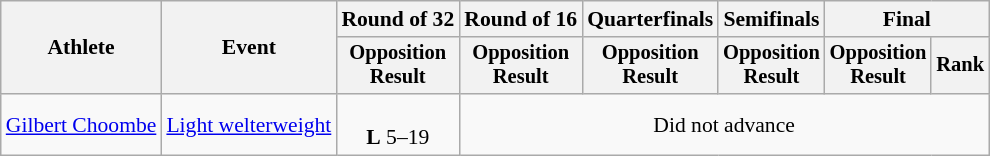<table class="wikitable" style="font-size:90%">
<tr>
<th rowspan="2">Athlete</th>
<th rowspan="2">Event</th>
<th>Round of 32</th>
<th>Round of 16</th>
<th>Quarterfinals</th>
<th>Semifinals</th>
<th colspan=2>Final</th>
</tr>
<tr style="font-size:95%">
<th>Opposition<br>Result</th>
<th>Opposition<br>Result</th>
<th>Opposition<br>Result</th>
<th>Opposition<br>Result</th>
<th>Opposition<br>Result</th>
<th>Rank</th>
</tr>
<tr align=center>
<td align=left><a href='#'>Gilbert Choombe</a></td>
<td align=left><a href='#'>Light welterweight</a></td>
<td><br><strong>L</strong> 5–19</td>
<td colspan=5>Did not advance</td>
</tr>
</table>
